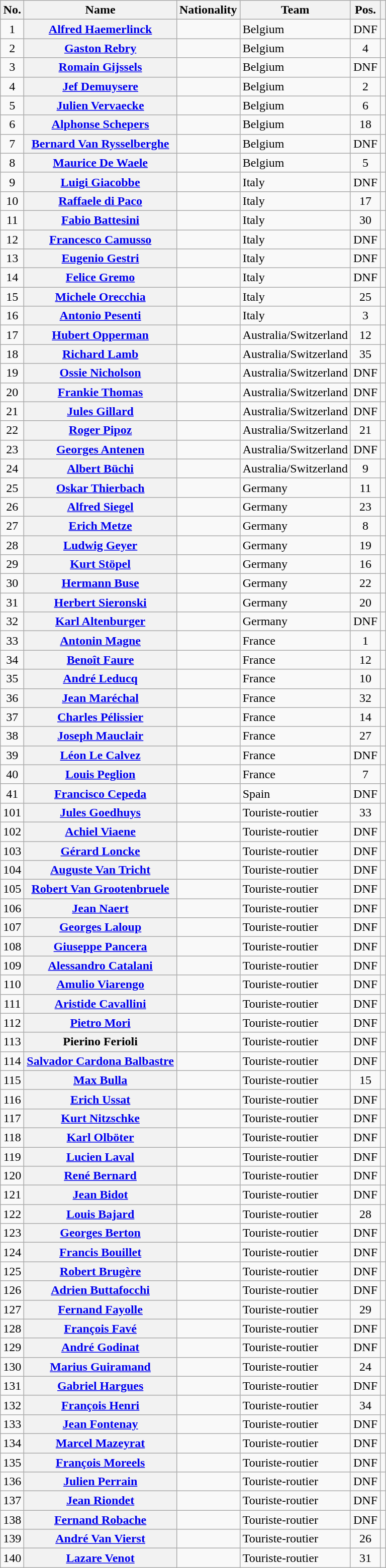<table class="wikitable plainrowheaders sortable">
<tr>
<th scope="col">No.</th>
<th scope="col">Name</th>
<th scope="col">Nationality</th>
<th scope="col">Team</th>
<th scope="col" data-sort-type="number">Pos.</th>
<th scope="col" class="unsortable"></th>
</tr>
<tr>
<td style="text-align:center;">1</td>
<th scope="row"><a href='#'>Alfred Haemerlinck</a></th>
<td></td>
<td>Belgium</td>
<td style="text-align:center;" data-sort-value="36">DNF</td>
<td style="text-align:center;"></td>
</tr>
<tr>
<td style="text-align:center;">2</td>
<th scope="row"><a href='#'>Gaston Rebry</a></th>
<td></td>
<td>Belgium</td>
<td style="text-align:center;">4</td>
<td style="text-align:center;"></td>
</tr>
<tr>
<td style="text-align:center;">3</td>
<th scope="row"><a href='#'>Romain Gijssels</a></th>
<td></td>
<td>Belgium</td>
<td style="text-align:center;" data-sort-value="36">DNF</td>
<td style="text-align:center;"></td>
</tr>
<tr>
<td style="text-align:center;">4</td>
<th scope="row"><a href='#'>Jef Demuysere</a></th>
<td></td>
<td>Belgium</td>
<td style="text-align:center;">2</td>
<td style="text-align:center;"></td>
</tr>
<tr>
<td style="text-align:center;">5</td>
<th scope="row"><a href='#'>Julien Vervaecke</a></th>
<td></td>
<td>Belgium</td>
<td style="text-align:center;">6</td>
<td style="text-align:center;"></td>
</tr>
<tr>
<td style="text-align:center;">6</td>
<th scope="row"><a href='#'>Alphonse Schepers</a></th>
<td></td>
<td>Belgium</td>
<td style="text-align:center;">18</td>
<td style="text-align:center;"></td>
</tr>
<tr>
<td style="text-align:center;">7</td>
<th scope="row"><a href='#'>Bernard Van Rysselberghe</a></th>
<td></td>
<td>Belgium</td>
<td style="text-align:center;" data-sort-value="36">DNF</td>
<td style="text-align:center;"></td>
</tr>
<tr>
<td style="text-align:center;">8</td>
<th scope="row"><a href='#'>Maurice De Waele</a></th>
<td></td>
<td>Belgium</td>
<td style="text-align:center;">5</td>
<td style="text-align:center;"></td>
</tr>
<tr>
<td style="text-align:center;">9</td>
<th scope="row"><a href='#'>Luigi Giacobbe</a></th>
<td></td>
<td>Italy</td>
<td style="text-align:center;" data-sort-value="36">DNF</td>
<td style="text-align:center;"></td>
</tr>
<tr>
<td style="text-align:center;">10</td>
<th scope="row"><a href='#'>Raffaele di Paco</a></th>
<td></td>
<td>Italy</td>
<td style="text-align:center;">17</td>
<td style="text-align:center;"></td>
</tr>
<tr>
<td style="text-align:center;">11</td>
<th scope="row"><a href='#'>Fabio Battesini</a></th>
<td></td>
<td>Italy</td>
<td style="text-align:center;">30</td>
<td style="text-align:center;"></td>
</tr>
<tr>
<td style="text-align:center;">12</td>
<th scope="row"><a href='#'>Francesco Camusso</a></th>
<td></td>
<td>Italy</td>
<td style="text-align:center;" data-sort-value="36">DNF</td>
<td style="text-align:center;"></td>
</tr>
<tr>
<td style="text-align:center;">13</td>
<th scope="row"><a href='#'>Eugenio Gestri</a></th>
<td></td>
<td>Italy</td>
<td style="text-align:center;" data-sort-value="36">DNF</td>
<td style="text-align:center;"></td>
</tr>
<tr>
<td style="text-align:center;">14</td>
<th scope="row"><a href='#'>Felice Gremo</a></th>
<td></td>
<td>Italy</td>
<td style="text-align:center;" data-sort-value="36">DNF</td>
<td style="text-align:center;"></td>
</tr>
<tr>
<td style="text-align:center;">15</td>
<th scope="row"><a href='#'>Michele Orecchia</a></th>
<td></td>
<td>Italy</td>
<td style="text-align:center;">25</td>
<td style="text-align:center;"></td>
</tr>
<tr>
<td style="text-align:center;">16</td>
<th scope="row"><a href='#'>Antonio Pesenti</a></th>
<td></td>
<td>Italy</td>
<td style="text-align:center;">3</td>
<td style="text-align:center;"></td>
</tr>
<tr>
<td style="text-align:center;">17</td>
<th scope="row"><a href='#'>Hubert Opperman</a></th>
<td></td>
<td>Australia/Switzerland</td>
<td style="text-align:center;">12</td>
<td style="text-align:center;"></td>
</tr>
<tr>
<td style="text-align:center;">18</td>
<th scope="row"><a href='#'>Richard Lamb</a></th>
<td></td>
<td>Australia/Switzerland</td>
<td style="text-align:center;">35</td>
<td style="text-align:center;"></td>
</tr>
<tr>
<td style="text-align:center;">19</td>
<th scope="row"><a href='#'>Ossie Nicholson</a></th>
<td></td>
<td>Australia/Switzerland</td>
<td style="text-align:center;" data-sort-value="36">DNF</td>
<td style="text-align:center;"></td>
</tr>
<tr>
<td style="text-align:center;">20</td>
<th scope="row"><a href='#'>Frankie Thomas</a></th>
<td></td>
<td>Australia/Switzerland</td>
<td style="text-align:center;" data-sort-value="36">DNF</td>
<td style="text-align:center;"></td>
</tr>
<tr>
<td style="text-align:center;">21</td>
<th scope="row"><a href='#'>Jules Gillard</a></th>
<td></td>
<td>Australia/Switzerland</td>
<td style="text-align:center;" data-sort-value="36">DNF</td>
<td style="text-align:center;"></td>
</tr>
<tr>
<td style="text-align:center;">22</td>
<th scope="row"><a href='#'>Roger Pipoz</a></th>
<td></td>
<td>Australia/Switzerland</td>
<td style="text-align:center;">21</td>
<td style="text-align:center;"></td>
</tr>
<tr>
<td style="text-align:center;">23</td>
<th scope="row"><a href='#'>Georges Antenen</a></th>
<td></td>
<td>Australia/Switzerland</td>
<td style="text-align:center;" data-sort-value="36">DNF</td>
<td style="text-align:center;"></td>
</tr>
<tr>
<td style="text-align:center;">24</td>
<th scope="row"><a href='#'>Albert Büchi</a></th>
<td></td>
<td>Australia/Switzerland</td>
<td style="text-align:center;">9</td>
<td style="text-align:center;"></td>
</tr>
<tr>
<td style="text-align:center;">25</td>
<th scope="row"><a href='#'>Oskar Thierbach</a></th>
<td></td>
<td>Germany</td>
<td style="text-align:center;">11</td>
<td style="text-align:center;"></td>
</tr>
<tr>
<td style="text-align:center;">26</td>
<th scope="row"><a href='#'>Alfred Siegel</a></th>
<td></td>
<td>Germany</td>
<td style="text-align:center;">23</td>
<td style="text-align:center;"></td>
</tr>
<tr>
<td style="text-align:center;">27</td>
<th scope="row"><a href='#'>Erich Metze</a></th>
<td></td>
<td>Germany</td>
<td style="text-align:center;">8</td>
<td style="text-align:center;"></td>
</tr>
<tr>
<td style="text-align:center;">28</td>
<th scope="row"><a href='#'>Ludwig Geyer</a></th>
<td></td>
<td>Germany</td>
<td style="text-align:center;">19</td>
<td style="text-align:center;"></td>
</tr>
<tr>
<td style="text-align:center;">29</td>
<th scope="row"><a href='#'>Kurt Stöpel</a></th>
<td></td>
<td>Germany</td>
<td style="text-align:center;">16</td>
<td style="text-align:center;"></td>
</tr>
<tr>
<td style="text-align:center;">30</td>
<th scope="row"><a href='#'>Hermann Buse</a></th>
<td></td>
<td>Germany</td>
<td style="text-align:center;">22</td>
<td style="text-align:center;"></td>
</tr>
<tr>
<td style="text-align:center;">31</td>
<th scope="row"><a href='#'>Herbert Sieronski</a></th>
<td></td>
<td>Germany</td>
<td style="text-align:center;">20</td>
<td style="text-align:center;"></td>
</tr>
<tr>
<td style="text-align:center;">32</td>
<th scope="row"><a href='#'>Karl Altenburger</a></th>
<td></td>
<td>Germany</td>
<td style="text-align:center;" data-sort-value="36">DNF</td>
<td style="text-align:center;"></td>
</tr>
<tr>
<td style="text-align:center;">33</td>
<th scope="row"><a href='#'>Antonin Magne</a></th>
<td></td>
<td>France</td>
<td style="text-align:center;">1</td>
<td style="text-align:center;"></td>
</tr>
<tr>
<td style="text-align:center;">34</td>
<th scope="row"><a href='#'>Benoît Faure</a></th>
<td></td>
<td>France</td>
<td style="text-align:center;">12</td>
<td style="text-align:center;"></td>
</tr>
<tr>
<td style="text-align:center;">35</td>
<th scope="row"><a href='#'>André Leducq</a></th>
<td></td>
<td>France</td>
<td style="text-align:center;">10</td>
<td style="text-align:center;"></td>
</tr>
<tr>
<td style="text-align:center;">36</td>
<th scope="row"><a href='#'>Jean Maréchal</a></th>
<td></td>
<td>France</td>
<td style="text-align:center;">32</td>
<td style="text-align:center;"></td>
</tr>
<tr>
<td style="text-align:center;">37</td>
<th scope="row"><a href='#'>Charles Pélissier</a></th>
<td></td>
<td>France</td>
<td style="text-align:center;">14</td>
<td style="text-align:center;"></td>
</tr>
<tr>
<td style="text-align:center;">38</td>
<th scope="row"><a href='#'>Joseph Mauclair</a></th>
<td></td>
<td>France</td>
<td style="text-align:center;">27</td>
<td style="text-align:center;"></td>
</tr>
<tr>
<td style="text-align:center;">39</td>
<th scope="row"><a href='#'>Léon Le Calvez</a></th>
<td></td>
<td>France</td>
<td style="text-align:center;" data-sort-value="36">DNF</td>
<td style="text-align:center;"></td>
</tr>
<tr>
<td style="text-align:center;">40</td>
<th scope="row"><a href='#'>Louis Peglion</a></th>
<td></td>
<td>France</td>
<td style="text-align:center;">7</td>
<td style="text-align:center;"></td>
</tr>
<tr>
<td style="text-align:center;">41</td>
<th scope="row"><a href='#'>Francisco Cepeda</a></th>
<td></td>
<td>Spain</td>
<td style="text-align:center;" data-sort-value="36">DNF</td>
<td style="text-align:center;"></td>
</tr>
<tr>
<td style="text-align:center;">101</td>
<th scope="row"><a href='#'>Jules Goedhuys</a></th>
<td></td>
<td>Touriste-routier</td>
<td style="text-align:center;">33</td>
<td style="text-align:center;"></td>
</tr>
<tr>
<td style="text-align:center;">102</td>
<th scope="row"><a href='#'>Achiel Viaene</a></th>
<td></td>
<td>Touriste-routier</td>
<td style="text-align:center;" data-sort-value="36">DNF</td>
<td style="text-align:center;"></td>
</tr>
<tr>
<td style="text-align:center;">103</td>
<th scope="row"><a href='#'>Gérard Loncke</a></th>
<td></td>
<td>Touriste-routier</td>
<td style="text-align:center;" data-sort-value="36">DNF</td>
<td style="text-align:center;"></td>
</tr>
<tr>
<td style="text-align:center;">104</td>
<th scope="row"><a href='#'>Auguste Van Tricht</a></th>
<td></td>
<td>Touriste-routier</td>
<td style="text-align:center;" data-sort-value="36">DNF</td>
<td style="text-align:center;"></td>
</tr>
<tr>
<td style="text-align:center;">105</td>
<th scope="row"><a href='#'>Robert Van Grootenbruele</a></th>
<td></td>
<td>Touriste-routier</td>
<td style="text-align:center;" data-sort-value="36">DNF</td>
<td style="text-align:center;"></td>
</tr>
<tr>
<td style="text-align:center;">106</td>
<th scope="row"><a href='#'>Jean Naert</a></th>
<td></td>
<td>Touriste-routier</td>
<td style="text-align:center;" data-sort-value="36">DNF</td>
<td style="text-align:center;"></td>
</tr>
<tr>
<td style="text-align:center;">107</td>
<th scope="row"><a href='#'>Georges Laloup</a></th>
<td></td>
<td>Touriste-routier</td>
<td style="text-align:center;" data-sort-value="36">DNF</td>
<td style="text-align:center;"></td>
</tr>
<tr>
<td style="text-align:center;">108</td>
<th scope="row"><a href='#'>Giuseppe Pancera</a></th>
<td></td>
<td>Touriste-routier</td>
<td style="text-align:center;" data-sort-value="36">DNF</td>
<td style="text-align:center;"></td>
</tr>
<tr>
<td style="text-align:center;">109</td>
<th scope="row"><a href='#'>Alessandro Catalani</a></th>
<td></td>
<td>Touriste-routier</td>
<td style="text-align:center;" data-sort-value="36">DNF</td>
<td style="text-align:center;"></td>
</tr>
<tr>
<td style="text-align:center;">110</td>
<th scope="row"><a href='#'>Amulio Viarengo</a></th>
<td></td>
<td>Touriste-routier</td>
<td style="text-align:center;" data-sort-value="36">DNF</td>
<td style="text-align:center;"></td>
</tr>
<tr>
<td style="text-align:center;">111</td>
<th scope="row"><a href='#'>Aristide Cavallini</a></th>
<td></td>
<td>Touriste-routier</td>
<td style="text-align:center;" data-sort-value="36">DNF</td>
<td style="text-align:center;"></td>
</tr>
<tr>
<td style="text-align:center;">112</td>
<th scope="row"><a href='#'>Pietro Mori</a></th>
<td></td>
<td>Touriste-routier</td>
<td style="text-align:center;" data-sort-value="36">DNF</td>
<td style="text-align:center;"></td>
</tr>
<tr>
<td style="text-align:center;">113</td>
<th scope="row">Pierino Ferioli</th>
<td></td>
<td>Touriste-routier</td>
<td style="text-align:center;" data-sort-value="36">DNF</td>
<td style="text-align:center;"></td>
</tr>
<tr>
<td style="text-align:center;">114</td>
<th scope="row"><a href='#'>Salvador Cardona Balbastre</a></th>
<td></td>
<td>Touriste-routier</td>
<td style="text-align:center;" data-sort-value="36">DNF</td>
<td style="text-align:center;"></td>
</tr>
<tr>
<td style="text-align:center;">115</td>
<th scope="row"><a href='#'>Max Bulla</a></th>
<td></td>
<td>Touriste-routier</td>
<td style="text-align:center;">15</td>
<td style="text-align:center;"></td>
</tr>
<tr>
<td style="text-align:center;">116</td>
<th scope="row"><a href='#'>Erich Ussat</a></th>
<td></td>
<td>Touriste-routier</td>
<td style="text-align:center;" data-sort-value="36">DNF</td>
<td style="text-align:center;"></td>
</tr>
<tr>
<td style="text-align:center;">117</td>
<th scope="row"><a href='#'>Kurt Nitzschke</a></th>
<td></td>
<td>Touriste-routier</td>
<td style="text-align:center;" data-sort-value="36">DNF</td>
<td style="text-align:center;"></td>
</tr>
<tr>
<td style="text-align:center;">118</td>
<th scope="row"><a href='#'>Karl Olböter</a></th>
<td></td>
<td>Touriste-routier</td>
<td style="text-align:center;" data-sort-value="36">DNF</td>
<td style="text-align:center;"></td>
</tr>
<tr>
<td style="text-align:center;">119</td>
<th scope="row"><a href='#'>Lucien Laval</a></th>
<td></td>
<td>Touriste-routier</td>
<td style="text-align:center;" data-sort-value="36">DNF</td>
<td style="text-align:center;"></td>
</tr>
<tr>
<td style="text-align:center;">120</td>
<th scope="row"><a href='#'>René Bernard</a></th>
<td></td>
<td>Touriste-routier</td>
<td style="text-align:center;" data-sort-value="36">DNF</td>
<td style="text-align:center;"></td>
</tr>
<tr>
<td style="text-align:center;">121</td>
<th scope="row"><a href='#'>Jean Bidot</a></th>
<td></td>
<td>Touriste-routier</td>
<td style="text-align:center;" data-sort-value="36">DNF</td>
<td style="text-align:center;"></td>
</tr>
<tr>
<td style="text-align:center;">122</td>
<th scope="row"><a href='#'>Louis Bajard</a></th>
<td></td>
<td>Touriste-routier</td>
<td style="text-align:center;">28</td>
<td style="text-align:center;"></td>
</tr>
<tr>
<td style="text-align:center;">123</td>
<th scope="row"><a href='#'>Georges Berton</a></th>
<td></td>
<td>Touriste-routier</td>
<td style="text-align:center;" data-sort-value="36">DNF</td>
<td style="text-align:center;"></td>
</tr>
<tr>
<td style="text-align:center;">124</td>
<th scope="row"><a href='#'>Francis Bouillet</a></th>
<td></td>
<td>Touriste-routier</td>
<td style="text-align:center;" data-sort-value="36">DNF</td>
<td style="text-align:center;"></td>
</tr>
<tr>
<td style="text-align:center;">125</td>
<th scope="row"><a href='#'>Robert Brugère</a></th>
<td></td>
<td>Touriste-routier</td>
<td style="text-align:center;" data-sort-value="36">DNF</td>
<td style="text-align:center;"></td>
</tr>
<tr>
<td style="text-align:center;">126</td>
<th scope="row"><a href='#'>Adrien Buttafocchi</a></th>
<td></td>
<td>Touriste-routier</td>
<td style="text-align:center;" data-sort-value="36">DNF</td>
<td style="text-align:center;"></td>
</tr>
<tr>
<td style="text-align:center;">127</td>
<th scope="row"><a href='#'>Fernand Fayolle</a></th>
<td></td>
<td>Touriste-routier</td>
<td style="text-align:center;">29</td>
<td style="text-align:center;"></td>
</tr>
<tr>
<td style="text-align:center;">128</td>
<th scope="row"><a href='#'>François Favé</a></th>
<td></td>
<td>Touriste-routier</td>
<td style="text-align:center;" data-sort-value="36">DNF</td>
<td style="text-align:center;"></td>
</tr>
<tr>
<td style="text-align:center;">129</td>
<th scope="row"><a href='#'>André Godinat</a></th>
<td></td>
<td>Touriste-routier</td>
<td style="text-align:center;" data-sort-value="36">DNF</td>
<td style="text-align:center;"></td>
</tr>
<tr>
<td style="text-align:center;">130</td>
<th scope="row"><a href='#'>Marius Guiramand</a></th>
<td></td>
<td>Touriste-routier</td>
<td style="text-align:center;">24</td>
<td style="text-align:center;"></td>
</tr>
<tr>
<td style="text-align:center;">131</td>
<th scope="row"><a href='#'>Gabriel Hargues</a></th>
<td></td>
<td>Touriste-routier</td>
<td style="text-align:center;" data-sort-value="36">DNF</td>
<td style="text-align:center;"></td>
</tr>
<tr>
<td style="text-align:center;">132</td>
<th scope="row"><a href='#'>François Henri</a></th>
<td></td>
<td>Touriste-routier</td>
<td style="text-align:center;">34</td>
<td style="text-align:center;"></td>
</tr>
<tr>
<td style="text-align:center;">133</td>
<th scope="row"><a href='#'>Jean Fontenay</a></th>
<td></td>
<td>Touriste-routier</td>
<td style="text-align:center;" data-sort-value="36">DNF</td>
<td style="text-align:center;"></td>
</tr>
<tr>
<td style="text-align:center;">134</td>
<th scope="row"><a href='#'>Marcel Mazeyrat</a></th>
<td></td>
<td>Touriste-routier</td>
<td style="text-align:center;" data-sort-value="36">DNF</td>
<td style="text-align:center;"></td>
</tr>
<tr>
<td style="text-align:center;">135</td>
<th scope="row"><a href='#'>François Moreels</a></th>
<td></td>
<td>Touriste-routier</td>
<td style="text-align:center;" data-sort-value="36">DNF</td>
<td style="text-align:center;"></td>
</tr>
<tr>
<td style="text-align:center;">136</td>
<th scope="row"><a href='#'>Julien Perrain</a></th>
<td></td>
<td>Touriste-routier</td>
<td style="text-align:center;" data-sort-value="36">DNF</td>
<td style="text-align:center;"></td>
</tr>
<tr>
<td style="text-align:center;">137</td>
<th scope="row"><a href='#'>Jean Riondet</a></th>
<td></td>
<td>Touriste-routier</td>
<td style="text-align:center;" data-sort-value="36">DNF</td>
<td style="text-align:center;"></td>
</tr>
<tr>
<td style="text-align:center;">138</td>
<th scope="row"><a href='#'>Fernand Robache</a></th>
<td></td>
<td>Touriste-routier</td>
<td style="text-align:center;" data-sort-value="36">DNF</td>
<td style="text-align:center;"></td>
</tr>
<tr>
<td style="text-align:center;">139</td>
<th scope="row"><a href='#'>André Van Vierst</a></th>
<td></td>
<td>Touriste-routier</td>
<td style="text-align:center;">26</td>
<td style="text-align:center;"></td>
</tr>
<tr>
<td style="text-align:center;">140</td>
<th scope="row"><a href='#'>Lazare Venot</a></th>
<td></td>
<td>Touriste-routier</td>
<td style="text-align:center;">31</td>
<td style="text-align:center;"></td>
</tr>
</table>
